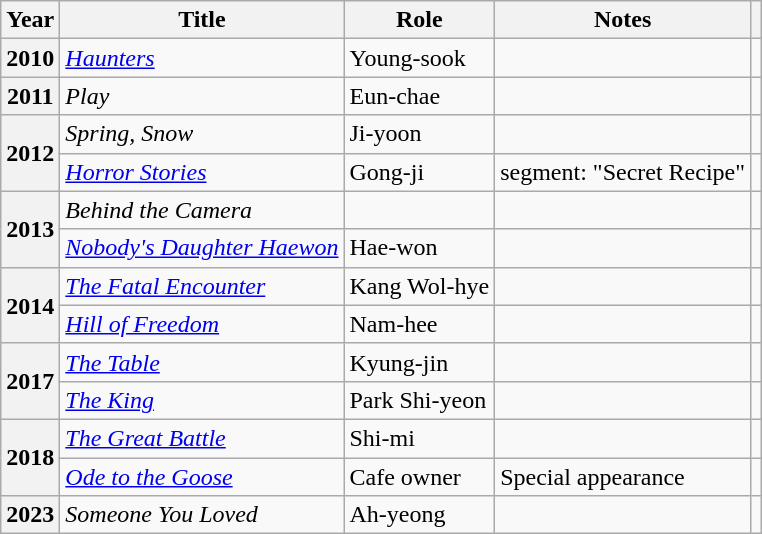<table class="wikitable plainrowheaders sortable">
<tr>
<th scope="col">Year</th>
<th scope="col">Title</th>
<th scope="col">Role</th>
<th scope="col" class="unsortable">Notes</th>
<th scope="col" class="unsortable"></th>
</tr>
<tr>
<th scope="row">2010</th>
<td><em><a href='#'>Haunters</a></em></td>
<td>Young-sook</td>
<td></td>
<td style="text-align:center"></td>
</tr>
<tr>
<th scope="row">2011</th>
<td><em>Play</em></td>
<td>Eun-chae</td>
<td></td>
<td style="text-align:center"></td>
</tr>
<tr>
<th scope="row" rowspan="2">2012</th>
<td><em>Spring, Snow</em></td>
<td>Ji-yoon</td>
<td></td>
<td style="text-align:center"></td>
</tr>
<tr>
<td><em><a href='#'>Horror Stories</a></em></td>
<td>Gong-ji</td>
<td>segment: "Secret Recipe"</td>
<td style="text-align:center"></td>
</tr>
<tr>
<th scope="row" rowspan="2">2013</th>
<td><em>Behind the Camera</em></td>
<td></td>
<td></td>
<td style="text-align:center"></td>
</tr>
<tr>
<td><em><a href='#'>Nobody's Daughter Haewon</a></em></td>
<td>Hae-won</td>
<td></td>
<td style="text-align:center"></td>
</tr>
<tr>
<th scope="row" rowspan="2">2014</th>
<td><em><a href='#'>The Fatal Encounter</a></em></td>
<td>Kang Wol-hye</td>
<td></td>
<td style="text-align:center"></td>
</tr>
<tr>
<td><em><a href='#'>Hill of Freedom</a></em></td>
<td>Nam-hee</td>
<td></td>
<td style="text-align:center"></td>
</tr>
<tr>
<th scope="row" rowspan="2">2017</th>
<td><em><a href='#'>The Table</a></em></td>
<td>Kyung-jin</td>
<td></td>
<td style="text-align:center"></td>
</tr>
<tr>
<td><em><a href='#'>The King</a></em></td>
<td>Park Shi-yeon</td>
<td></td>
<td style="text-align:center"></td>
</tr>
<tr>
<th scope="row" rowspan="2">2018</th>
<td><em><a href='#'>The Great Battle</a></em></td>
<td>Shi-mi</td>
<td></td>
<td style="text-align:center"></td>
</tr>
<tr>
<td><em><a href='#'>Ode to the Goose</a></em></td>
<td>Cafe owner</td>
<td>Special appearance</td>
<td style="text-align:center"></td>
</tr>
<tr>
<th scope="row">2023</th>
<td><em>Someone You Loved</em></td>
<td>Ah-yeong</td>
<td></td>
<td style="text-align:center"></td>
</tr>
</table>
